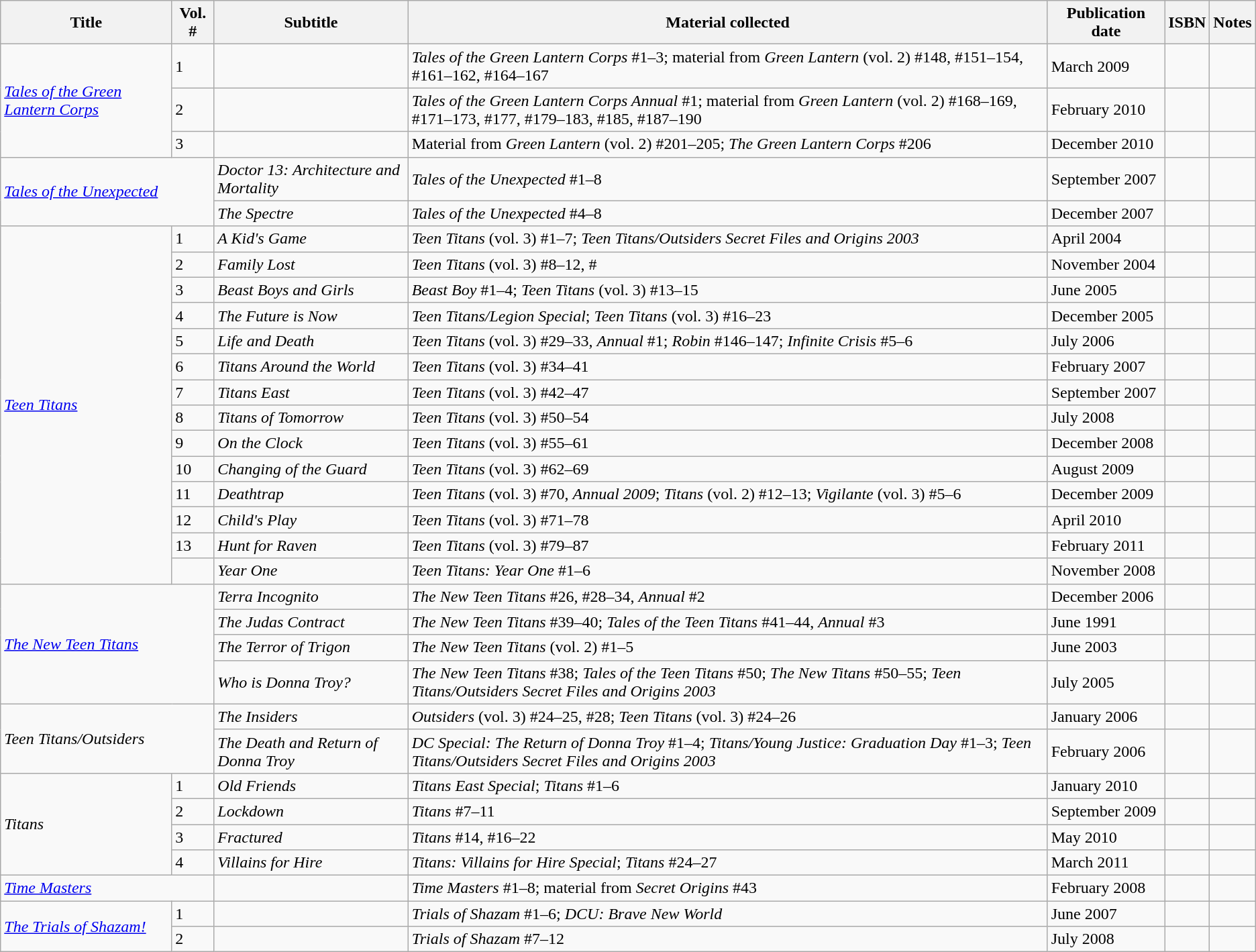<table class="wikitable">
<tr>
<th>Title</th>
<th>Vol. #</th>
<th>Subtitle</th>
<th>Material collected</th>
<th>Publication date</th>
<th>ISBN</th>
<th>Notes</th>
</tr>
<tr>
<td rowspan="3"><em><a href='#'>Tales of the Green Lantern Corps</a></em></td>
<td>1</td>
<td></td>
<td><em>Tales of the Green Lantern Corps</em> #1–3; material from <em>Green Lantern</em> (vol. 2) #148, #151–154, #161–162, #164–167</td>
<td>March 2009</td>
<td></td>
<td></td>
</tr>
<tr>
<td>2</td>
<td></td>
<td><em>Tales of the Green Lantern Corps Annual</em> #1; material from <em>Green Lantern</em> (vol. 2) #168–169, #171–173, #177, #179–183, #185, #187–190</td>
<td>February 2010</td>
<td></td>
<td></td>
</tr>
<tr>
<td>3</td>
<td></td>
<td>Material from <em>Green Lantern</em> (vol. 2) #201–205; <em>The Green Lantern Corps</em> #206</td>
<td>December 2010</td>
<td></td>
<td></td>
</tr>
<tr>
<td colspan="2" rowspan="2"><em><a href='#'>Tales of the Unexpected</a></em></td>
<td><em>Doctor 13: Architecture and Mortality</em></td>
<td><em>Tales of the Unexpected</em> #1–8</td>
<td>September 2007</td>
<td></td>
<td></td>
</tr>
<tr>
<td><em>The Spectre</em></td>
<td><em>Tales of the Unexpected</em> #4–8</td>
<td>December 2007</td>
<td></td>
<td></td>
</tr>
<tr>
<td rowspan="14"><em><a href='#'>Teen Titans</a></em></td>
<td>1</td>
<td><em>A Kid's Game</em></td>
<td><em>Teen Titans</em> (vol. 3) #1–7; <em>Teen Titans/Outsiders Secret Files and Origins 2003</em></td>
<td>April 2004</td>
<td></td>
<td></td>
</tr>
<tr>
<td>2</td>
<td><em>Family Lost</em></td>
<td><em>Teen Titans</em> (vol. 3) #8–12, #</td>
<td>November 2004</td>
<td></td>
<td></td>
</tr>
<tr>
<td>3</td>
<td><em>Beast Boys and Girls</em></td>
<td><em>Beast Boy</em> #1–4; <em>Teen Titans</em> (vol. 3) #13–15</td>
<td>June 2005</td>
<td></td>
<td></td>
</tr>
<tr>
<td>4</td>
<td><em>The Future is Now</em></td>
<td><em>Teen Titans/Legion Special</em>; <em>Teen Titans</em> (vol. 3) #16–23</td>
<td>December 2005</td>
<td></td>
<td></td>
</tr>
<tr>
<td>5</td>
<td><em>Life and Death</em></td>
<td><em>Teen Titans</em> (vol. 3) #29–33, <em>Annual</em> #1; <em>Robin</em> #146–147; <em>Infinite Crisis</em> #5–6</td>
<td>July 2006</td>
<td></td>
<td></td>
</tr>
<tr>
<td>6</td>
<td><em>Titans Around the World</em></td>
<td><em>Teen Titans</em> (vol. 3) #34–41</td>
<td>February 2007</td>
<td></td>
<td></td>
</tr>
<tr>
<td>7</td>
<td><em>Titans East</em></td>
<td><em>Teen Titans</em> (vol. 3) #42–47</td>
<td>September 2007</td>
<td></td>
<td></td>
</tr>
<tr>
<td>8</td>
<td><em>Titans of Tomorrow</em></td>
<td><em>Teen Titans</em> (vol. 3) #50–54</td>
<td>July 2008</td>
<td></td>
<td></td>
</tr>
<tr>
<td>9</td>
<td><em>On the Clock</em></td>
<td><em>Teen Titans</em> (vol. 3) #55–61</td>
<td>December 2008</td>
<td></td>
<td></td>
</tr>
<tr>
<td>10</td>
<td><em>Changing of the Guard</em></td>
<td><em>Teen Titans</em> (vol. 3) #62–69</td>
<td>August 2009</td>
<td></td>
<td></td>
</tr>
<tr>
<td>11</td>
<td><em>Deathtrap</em></td>
<td><em>Teen Titans</em> (vol. 3) #70, <em>Annual 2009</em>; <em>Titans</em> (vol. 2) #12–13; <em>Vigilante</em> (vol. 3) #5–6</td>
<td>December 2009</td>
<td></td>
<td></td>
</tr>
<tr>
<td>12</td>
<td><em>Child's Play</em></td>
<td><em>Teen Titans</em> (vol. 3) #71–78</td>
<td>April 2010</td>
<td></td>
<td></td>
</tr>
<tr>
<td>13</td>
<td><em>Hunt for Raven</em></td>
<td><em>Teen Titans</em> (vol. 3) #79–87</td>
<td>February 2011</td>
<td></td>
<td></td>
</tr>
<tr>
<td></td>
<td><em>Year One</em></td>
<td><em>Teen Titans: Year One</em> #1–6</td>
<td>November 2008</td>
<td></td>
<td></td>
</tr>
<tr>
<td colspan="2" rowspan="4"><em><a href='#'>The New Teen Titans</a></em></td>
<td><em>Terra Incognito</em></td>
<td><em>The New Teen Titans</em> #26, #28–34, <em>Annual</em> #2</td>
<td>December 2006</td>
<td></td>
<td></td>
</tr>
<tr>
<td><em>The Judas Contract</em></td>
<td><em>The New Teen Titans</em> #39–40; <em>Tales of the Teen Titans</em> #41–44, <em>Annual</em> #3</td>
<td>June 1991</td>
<td></td>
<td></td>
</tr>
<tr>
<td><em>The Terror of Trigon</em></td>
<td><em>The New Teen Titans</em> (vol. 2) #1–5</td>
<td>June 2003</td>
<td></td>
<td></td>
</tr>
<tr>
<td><em>Who is Donna Troy?</em></td>
<td><em>The New Teen Titans</em> #38; <em>Tales of the Teen Titans</em> #50; <em>The New Titans</em> #50–55; <em>Teen Titans/Outsiders Secret Files and Origins 2003</em></td>
<td>July 2005</td>
<td></td>
<td></td>
</tr>
<tr>
<td colspan="2" rowspan="2"><em>Teen Titans/Outsiders</em></td>
<td><em>The Insiders</em></td>
<td><em>Outsiders</em> (vol. 3) #24–25, #28; <em>Teen Titans</em> (vol. 3) #24–26</td>
<td>January 2006</td>
<td></td>
<td></td>
</tr>
<tr>
<td><em>The Death and Return of Donna Troy</em></td>
<td><em>DC Special: The Return of Donna Troy</em> #1–4; <em>Titans/Young Justice: Graduation Day</em> #1–3; <em>Teen Titans/Outsiders Secret Files and Origins 2003</em></td>
<td>February 2006</td>
<td></td>
<td></td>
</tr>
<tr>
<td rowspan="4"><em>Titans</em></td>
<td>1</td>
<td><em>Old Friends</em></td>
<td><em>Titans East Special</em>; <em>Titans</em> #1–6</td>
<td>January 2010</td>
<td></td>
<td></td>
</tr>
<tr>
<td>2</td>
<td><em>Lockdown</em></td>
<td><em>Titans</em> #7–11</td>
<td style=white-space:nowrap>September 2009</td>
<td style=white-space:nowrap></td>
<td></td>
</tr>
<tr>
<td>3</td>
<td><em>Fractured</em></td>
<td><em>Titans</em> #14, #16–22</td>
<td>May 2010</td>
<td></td>
<td></td>
</tr>
<tr>
<td>4</td>
<td><em>Villains for Hire</em></td>
<td><em>Titans: Villains for Hire Special</em>; <em>Titans</em> #24–27</td>
<td>March 2011</td>
<td></td>
<td></td>
</tr>
<tr>
<td colspan="2"><em><a href='#'>Time Masters</a></em></td>
<td></td>
<td><em>Time Masters</em> #1–8; material from <em>Secret Origins</em> #43</td>
<td>February 2008</td>
<td style=white-space:nowrap></td>
<td></td>
</tr>
<tr>
<td rowspan="2"><em><a href='#'>The Trials of Shazam!</a></em></td>
<td>1</td>
<td></td>
<td><em>Trials of Shazam</em> #1–6; <em>DCU: Brave New World</em></td>
<td>June 2007</td>
<td></td>
<td></td>
</tr>
<tr>
<td>2</td>
<td></td>
<td><em>Trials of Shazam</em> #7–12</td>
<td>July 2008</td>
<td></td>
<td></td>
</tr>
</table>
